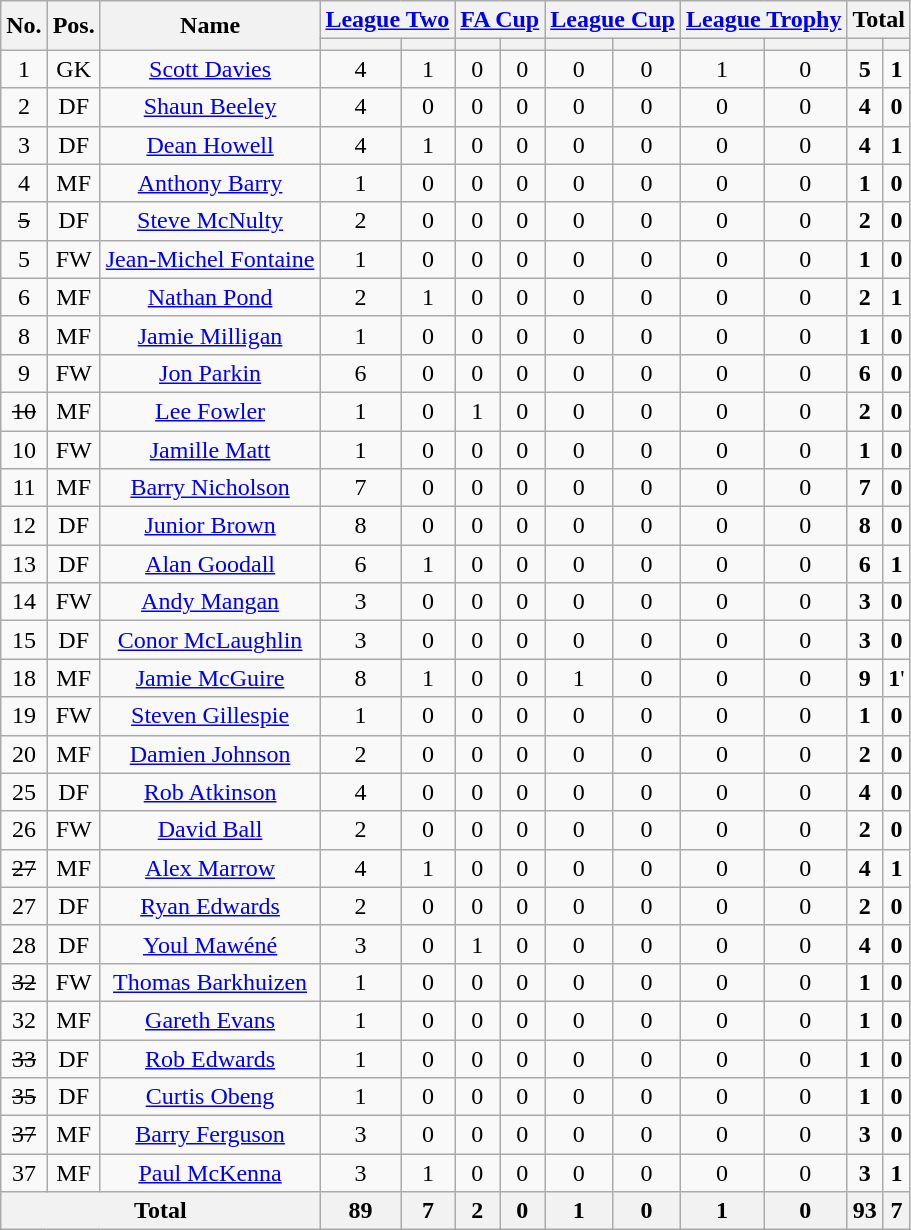<table class="wikitable sortable" style="text-align: center;">
<tr>
<th rowspan="2">No.</th>
<th rowspan="2">Pos.</th>
<th rowspan="2">Name</th>
<th colspan="2"><a href='#'>League Two</a></th>
<th colspan="2"><a href='#'>FA Cup</a></th>
<th colspan="2"><a href='#'>League Cup</a></th>
<th colspan="2"><a href='#'>League Trophy</a></th>
<th colspan="2">Total</th>
</tr>
<tr>
<th></th>
<th></th>
<th></th>
<th></th>
<th></th>
<th></th>
<th></th>
<th></th>
<th></th>
<th></th>
</tr>
<tr>
<td>1</td>
<td>GK</td>
<td><a href='#'>Scott Davies</a></td>
<td>4</td>
<td>1</td>
<td>0</td>
<td>0</td>
<td>0</td>
<td>0</td>
<td>1</td>
<td>0</td>
<td><strong>5</strong></td>
<td><strong>1</strong></td>
</tr>
<tr>
<td>2</td>
<td>DF</td>
<td><a href='#'>Shaun Beeley</a></td>
<td>4</td>
<td>0</td>
<td>0</td>
<td>0</td>
<td>0</td>
<td>0</td>
<td>0</td>
<td>0</td>
<td><strong>4</strong></td>
<td><strong>0</strong></td>
</tr>
<tr>
<td>3</td>
<td>DF</td>
<td><a href='#'>Dean Howell</a></td>
<td>4</td>
<td>1</td>
<td>0</td>
<td>0</td>
<td>0</td>
<td>0</td>
<td>0</td>
<td>0</td>
<td><strong>4</strong></td>
<td><strong>1</strong></td>
</tr>
<tr>
<td>4</td>
<td>MF</td>
<td><a href='#'>Anthony Barry</a></td>
<td>1</td>
<td>0</td>
<td>0</td>
<td>0</td>
<td>0</td>
<td>0</td>
<td>0</td>
<td>0</td>
<td><strong>1</strong></td>
<td><strong>0</strong></td>
</tr>
<tr>
<td><s>5</s></td>
<td>DF</td>
<td><a href='#'>Steve McNulty</a></td>
<td>2</td>
<td>0</td>
<td>0</td>
<td>0</td>
<td>0</td>
<td>0</td>
<td>0</td>
<td>0</td>
<td><strong>2</strong></td>
<td><strong>0</strong></td>
</tr>
<tr>
<td>5</td>
<td>FW</td>
<td><a href='#'>Jean-Michel Fontaine</a></td>
<td>1</td>
<td>0</td>
<td>0</td>
<td>0</td>
<td>0</td>
<td>0</td>
<td>0</td>
<td>0</td>
<td><strong>1</strong></td>
<td><strong>0</strong></td>
</tr>
<tr>
<td>6</td>
<td>MF</td>
<td><a href='#'>Nathan Pond</a></td>
<td>2</td>
<td>1</td>
<td>0</td>
<td>0</td>
<td>0</td>
<td>0</td>
<td>0</td>
<td>0</td>
<td><strong>2</strong></td>
<td><strong>1</strong></td>
</tr>
<tr>
<td>8</td>
<td>MF</td>
<td><a href='#'>Jamie Milligan</a></td>
<td>1</td>
<td>0</td>
<td>0</td>
<td>0</td>
<td>0</td>
<td>0</td>
<td>0</td>
<td>0</td>
<td><strong>1</strong></td>
<td><strong>0</strong></td>
</tr>
<tr>
<td>9</td>
<td>FW</td>
<td><a href='#'>Jon Parkin</a></td>
<td>6</td>
<td>0</td>
<td>0</td>
<td>0</td>
<td>0</td>
<td>0</td>
<td>0</td>
<td>0</td>
<td><strong>6</strong></td>
<td><strong>0</strong></td>
</tr>
<tr>
<td><s>10</s></td>
<td>MF</td>
<td><a href='#'>Lee Fowler</a></td>
<td>1</td>
<td>0</td>
<td>1</td>
<td>0</td>
<td>0</td>
<td>0</td>
<td>0</td>
<td>0</td>
<td><strong>2</strong></td>
<td><strong>0</strong></td>
</tr>
<tr>
<td>10</td>
<td>FW</td>
<td><a href='#'>Jamille Matt</a></td>
<td>1</td>
<td>0</td>
<td>0</td>
<td>0</td>
<td>0</td>
<td>0</td>
<td>0</td>
<td>0</td>
<td><strong>1</strong></td>
<td><strong>0</strong></td>
</tr>
<tr>
<td>11</td>
<td>MF</td>
<td><a href='#'>Barry Nicholson</a></td>
<td>7</td>
<td>0</td>
<td>0</td>
<td>0</td>
<td>0</td>
<td>0</td>
<td>0</td>
<td>0</td>
<td><strong>7</strong></td>
<td><strong>0</strong></td>
</tr>
<tr>
<td>12</td>
<td>DF</td>
<td><a href='#'>Junior Brown</a></td>
<td>8</td>
<td>0</td>
<td>0</td>
<td>0</td>
<td>0</td>
<td>0</td>
<td>0</td>
<td>0</td>
<td><strong>8</strong></td>
<td><strong>0</strong></td>
</tr>
<tr>
<td>13</td>
<td>DF</td>
<td><a href='#'>Alan Goodall</a></td>
<td>6</td>
<td>1</td>
<td>0</td>
<td>0</td>
<td>0</td>
<td>0</td>
<td>0</td>
<td>0</td>
<td><strong>6</strong></td>
<td><strong>1</strong></td>
</tr>
<tr>
<td>14</td>
<td>FW</td>
<td><a href='#'>Andy Mangan</a></td>
<td>3</td>
<td>0</td>
<td>0</td>
<td>0</td>
<td>0</td>
<td>0</td>
<td>0</td>
<td>0</td>
<td><strong>3</strong></td>
<td><strong>0</strong></td>
</tr>
<tr>
<td>15</td>
<td>DF</td>
<td><a href='#'>Conor McLaughlin</a></td>
<td>3</td>
<td>0</td>
<td>0</td>
<td>0</td>
<td>0</td>
<td>0</td>
<td>0</td>
<td>0</td>
<td><strong>3</strong></td>
<td><strong>0</strong></td>
</tr>
<tr>
<td>18</td>
<td>MF</td>
<td><a href='#'>Jamie McGuire</a></td>
<td>8</td>
<td>1</td>
<td>0</td>
<td>0</td>
<td>1</td>
<td>0</td>
<td>0</td>
<td>0</td>
<td><strong>9</strong></td>
<td><strong>1</strong>'</td>
</tr>
<tr>
<td>19</td>
<td>FW</td>
<td><a href='#'>Steven Gillespie</a></td>
<td>1</td>
<td>0</td>
<td>0</td>
<td>0</td>
<td>0</td>
<td>0</td>
<td>0</td>
<td>0</td>
<td><strong>1</strong></td>
<td><strong>0</strong></td>
</tr>
<tr>
<td>20</td>
<td>MF</td>
<td><a href='#'>Damien Johnson</a></td>
<td>2</td>
<td>0</td>
<td>0</td>
<td>0</td>
<td>0</td>
<td>0</td>
<td>0</td>
<td>0</td>
<td><strong>2</strong></td>
<td><strong>0</strong></td>
</tr>
<tr>
<td>25</td>
<td>DF</td>
<td><a href='#'>Rob Atkinson</a></td>
<td>4</td>
<td>0</td>
<td>0</td>
<td>0</td>
<td>0</td>
<td>0</td>
<td>0</td>
<td>0</td>
<td><strong>4</strong></td>
<td><strong>0</strong></td>
</tr>
<tr>
<td>26</td>
<td>FW</td>
<td><a href='#'>David Ball</a></td>
<td>2</td>
<td>0</td>
<td>0</td>
<td>0</td>
<td>0</td>
<td>0</td>
<td>0</td>
<td>0</td>
<td><strong>2</strong></td>
<td><strong>0</strong></td>
</tr>
<tr>
<td><s>27</s></td>
<td>MF</td>
<td><a href='#'>Alex Marrow</a></td>
<td>4</td>
<td>1</td>
<td>0</td>
<td>0</td>
<td>0</td>
<td>0</td>
<td>0</td>
<td>0</td>
<td><strong>4</strong></td>
<td><strong>1</strong></td>
</tr>
<tr>
<td>27</td>
<td>DF</td>
<td><a href='#'>Ryan Edwards</a></td>
<td>2</td>
<td>0</td>
<td>0</td>
<td>0</td>
<td>0</td>
<td>0</td>
<td>0</td>
<td>0</td>
<td><strong>2</strong></td>
<td><strong>0</strong></td>
</tr>
<tr>
<td>28</td>
<td>DF</td>
<td><a href='#'>Youl Mawéné</a></td>
<td>3</td>
<td>0</td>
<td>1</td>
<td>0</td>
<td>0</td>
<td>0</td>
<td>0</td>
<td>0</td>
<td><strong>4</strong></td>
<td><strong>0</strong></td>
</tr>
<tr>
<td><s>32</s></td>
<td>FW</td>
<td><a href='#'>Thomas Barkhuizen</a></td>
<td>1</td>
<td>0</td>
<td>0</td>
<td>0</td>
<td>0</td>
<td>0</td>
<td>0</td>
<td>0</td>
<td><strong>1</strong></td>
<td><strong>0</strong></td>
</tr>
<tr>
<td>32</td>
<td>MF</td>
<td><a href='#'>Gareth Evans</a></td>
<td>1</td>
<td>0</td>
<td>0</td>
<td>0</td>
<td>0</td>
<td>0</td>
<td>0</td>
<td>0</td>
<td><strong>1</strong></td>
<td><strong>0</strong></td>
</tr>
<tr>
<td><s>33</s></td>
<td>DF</td>
<td><a href='#'>Rob Edwards</a></td>
<td>1</td>
<td>0</td>
<td>0</td>
<td>0</td>
<td>0</td>
<td>0</td>
<td>0</td>
<td>0</td>
<td><strong>1</strong></td>
<td><strong>0</strong></td>
</tr>
<tr>
<td><s>35</s></td>
<td>DF</td>
<td><a href='#'>Curtis Obeng</a></td>
<td>1</td>
<td>0</td>
<td>0</td>
<td>0</td>
<td>0</td>
<td>0</td>
<td>0</td>
<td>0</td>
<td><strong>1</strong></td>
<td><strong>0</strong></td>
</tr>
<tr>
<td><s>37</s></td>
<td>MF</td>
<td><a href='#'>Barry Ferguson</a></td>
<td>3</td>
<td>0</td>
<td>0</td>
<td>0</td>
<td>0</td>
<td>0</td>
<td>0</td>
<td>0</td>
<td><strong>3</strong></td>
<td><strong>0</strong></td>
</tr>
<tr>
<td>37</td>
<td>MF</td>
<td><a href='#'>Paul McKenna</a></td>
<td>3</td>
<td>1</td>
<td>0</td>
<td>0</td>
<td>0</td>
<td>0</td>
<td>0</td>
<td>0</td>
<td><strong>3</strong></td>
<td><strong>1</strong></td>
</tr>
<tr>
<th colspan="3">Total</th>
<th>89</th>
<th>7</th>
<th>2</th>
<th>0</th>
<th>1</th>
<th>0</th>
<th>1</th>
<th>0</th>
<th>93</th>
<th>7</th>
</tr>
</table>
